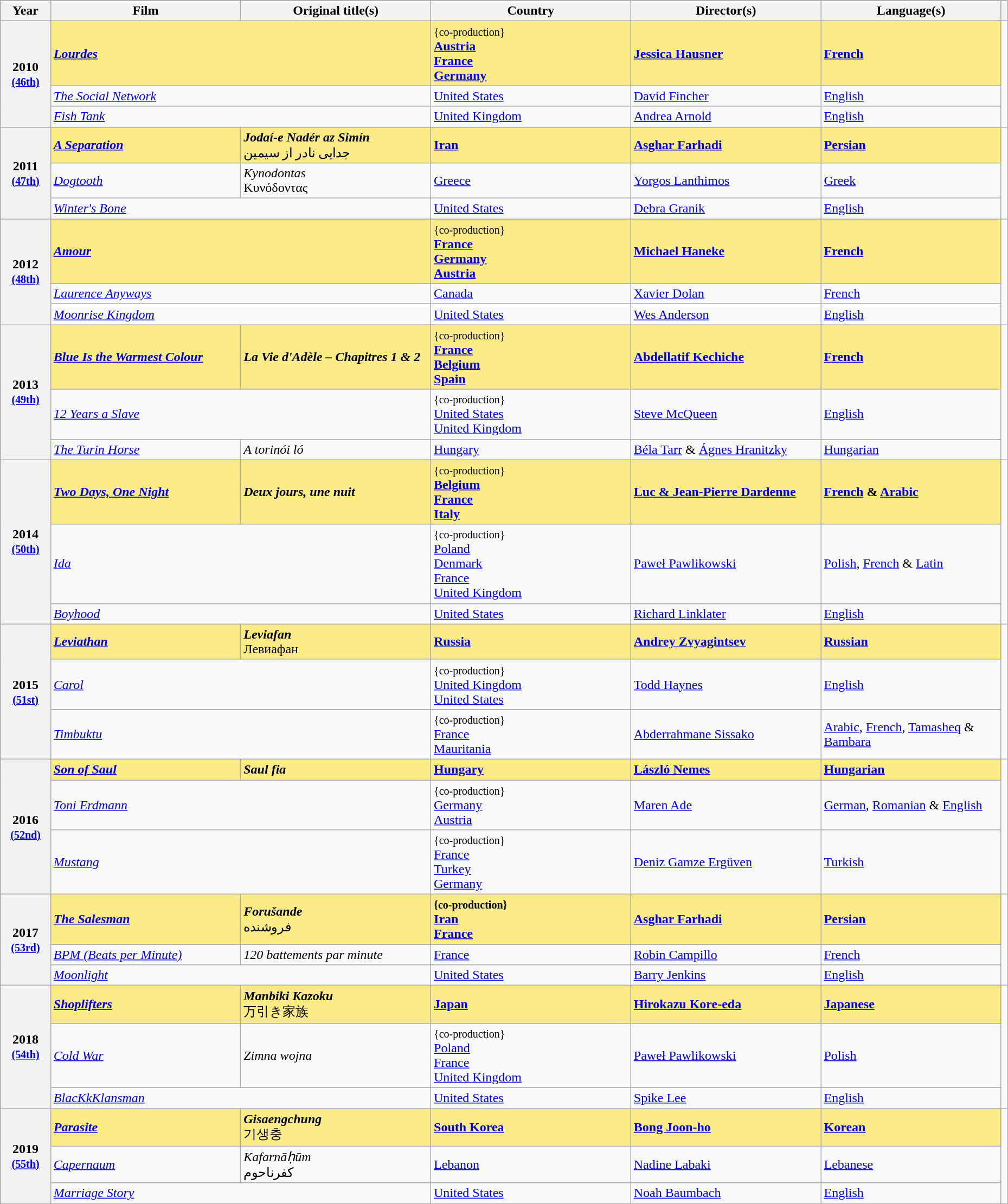<table class="wikitable" style="width:98%;">
<tr style="background:#bebebe;">
<th style="width:5%;">Year</th>
<th style="width:19%;">Film</th>
<th style="width:19%;">Original title(s)</th>
<th style="width:20%;">Country</th>
<th style="width:19%;">Director(s)</th>
<th style="width:19%;">Language(s)</th>
<th scope="col" style="width:2%;" class="unsortable"></th>
</tr>
<tr>
<th scope="row" rowspan=3 style="text-align:center"><strong>2010</strong><br><small><a href='#'>(46th)</a></small></th>
<td style="background:#FAEB86" colspan="2"><strong><em><a href='#'>Lourdes</a></em></strong></td>
<td style="background:#FAEB86"><small>{co-production}</small><br> <strong><a href='#'>Austria</a></strong><br> <strong><a href='#'>France</a></strong><br> <strong><a href='#'>Germany</a></strong></td>
<td style="background:#FAEB86"><strong><a href='#'>Jessica Hausner</a></strong></td>
<td style="background:#FAEB86"><strong><a href='#'>French</a></strong></td>
<td rowspan="3"></td>
</tr>
<tr>
<td colspan="2"><em><a href='#'>The Social Network</a></em></td>
<td> <a href='#'>United States</a></td>
<td><a href='#'>David Fincher</a></td>
<td><a href='#'>English</a></td>
</tr>
<tr>
<td colspan="2"><em><a href='#'>Fish Tank</a></em></td>
<td> <a href='#'>United Kingdom</a></td>
<td><a href='#'>Andrea Arnold</a></td>
<td><a href='#'>English</a></td>
</tr>
<tr>
<th scope="row" rowspan=3 style="text-align:center"><strong>2011</strong><br><small><a href='#'>(47th)</a></small></th>
<td style="background:#FAEB86"><strong><em><a href='#'>A Separation</a></em></strong></td>
<td style="background:#FAEB86"><strong><em>Jodaí-e Nadér az Simín</em></strong><br>جدایی نادر از سیمین</td>
<td style="background:#FAEB86"> <strong><a href='#'>Iran</a></strong></td>
<td style="background:#FAEB86"><strong><a href='#'>Asghar Farhadi</a></strong></td>
<td style="background:#FAEB86"><strong><a href='#'>Persian</a></strong></td>
<td rowspan="3"></td>
</tr>
<tr>
<td><em><a href='#'>Dogtooth</a></em></td>
<td><em>Kynodontas</em><br>Κυνόδοντας</td>
<td> <a href='#'>Greece</a></td>
<td><a href='#'>Yorgos Lanthimos</a></td>
<td><a href='#'>Greek</a></td>
</tr>
<tr>
<td colspan="2"><em><a href='#'>Winter's Bone</a></em></td>
<td> <a href='#'>United States</a></td>
<td><a href='#'>Debra Granik</a></td>
<td><a href='#'>English</a></td>
</tr>
<tr>
<th scope="row" rowspan=3 style="text-align:center"><strong>2012</strong><br><small><a href='#'>(48th)</a></small></th>
<td style="background:#FAEB86" colspan="2"><strong><em><a href='#'>Amour</a></em></strong></td>
<td style="background:#FAEB86"><small>{co-production}</small><br> <strong><a href='#'>France</a></strong><br> <strong><a href='#'>Germany</a></strong><br> <strong><a href='#'>Austria</a></strong></td>
<td style="background:#FAEB86"><strong><a href='#'>Michael Haneke</a></strong></td>
<td style="background:#FAEB86"><strong><a href='#'>French</a></strong></td>
<td rowspan="3"></td>
</tr>
<tr>
<td colspan="2"><em><a href='#'>Laurence Anyways</a></em></td>
<td> <a href='#'>Canada</a></td>
<td><a href='#'>Xavier Dolan</a></td>
<td><a href='#'>French</a></td>
</tr>
<tr>
<td colspan="2"><em><a href='#'>Moonrise Kingdom</a></em></td>
<td> <a href='#'>United States</a></td>
<td><a href='#'>Wes Anderson</a></td>
<td><a href='#'>English</a></td>
</tr>
<tr>
<th scope="row" rowspan=3 style="text-align:center"><strong>2013</strong><br><small><a href='#'>(49th)</a></small></th>
<td style="background:#FAEB86"><strong><em><a href='#'>Blue Is the Warmest Colour</a></em></strong></td>
<td style="background:#FAEB86"><strong><em>La Vie d'Adèle – Chapitres 1 & 2</em></strong></td>
<td style="background:#FAEB86"><small>{co-production}</small><br> <strong><a href='#'>France</a></strong><br> <strong><a href='#'>Belgium</a></strong><br> <strong><a href='#'>Spain</a></strong></td>
<td style="background:#FAEB86"><strong><a href='#'>Abdellatif Kechiche</a></strong></td>
<td style="background:#FAEB86"><strong><a href='#'>French</a></strong></td>
<td rowspan="3"></td>
</tr>
<tr>
<td colspan="2"><em><a href='#'>12 Years a Slave</a></em></td>
<td><small>{co-production}</small><br> <a href='#'>United States</a><br> <a href='#'>United Kingdom</a></td>
<td><a href='#'>Steve McQueen</a></td>
<td><a href='#'>English</a></td>
</tr>
<tr>
<td><em><a href='#'>The Turin Horse</a></em></td>
<td><em>A torinói ló</em></td>
<td> <a href='#'>Hungary</a></td>
<td><a href='#'>Béla Tarr</a> & <a href='#'>Ágnes Hranitzky</a></td>
<td><a href='#'>Hungarian</a></td>
</tr>
<tr>
<th scope="row" rowspan=3 style="text-align:center"><strong>2014</strong><br><small><a href='#'>(50th)</a></small></th>
<td style="background:#FAEB86"><strong><em><a href='#'>Two Days, One Night</a></em></strong></td>
<td style="background:#FAEB86"><strong><em>Deux jours, une nuit</em></strong></td>
<td style="background:#FAEB86"><small>{co-production}</small><br> <strong><a href='#'>Belgium</a></strong><br> <strong><a href='#'>France</a></strong><br> <strong><a href='#'>Italy</a></strong></td>
<td style="background:#FAEB86"><strong><a href='#'>Luc & Jean-Pierre Dardenne</a></strong></td>
<td style="background:#FAEB86"><strong><a href='#'>French</a> & <a href='#'>Arabic</a></strong></td>
<td rowspan="3"></td>
</tr>
<tr>
<td colspan="2"><em><a href='#'>Ida</a></em></td>
<td><small>{co-production}</small><br> <a href='#'>Poland</a><br> <a href='#'>Denmark</a><br> <a href='#'>France</a><br> <a href='#'>United Kingdom</a></td>
<td><a href='#'>Paweł Pawlikowski</a></td>
<td><a href='#'>Polish</a>, <a href='#'>French</a> & <a href='#'>Latin</a></td>
</tr>
<tr>
<td colspan="2"><em><a href='#'>Boyhood</a></em></td>
<td> <a href='#'>United States</a></td>
<td><a href='#'>Richard Linklater</a></td>
<td><a href='#'>English</a></td>
</tr>
<tr>
<th scope="row" rowspan=3 style="text-align:center"><strong>2015</strong><br><small><a href='#'>(51st)</a></small></th>
<td style="background:#FAEB86"><strong><em><a href='#'>Leviathan</a></em></strong></td>
<td style="background:#FAEB86"><strong><em>Leviafan</em></strong><br>Левиафан</td>
<td style="background:#FAEB86"> <strong><a href='#'>Russia</a></strong></td>
<td style="background:#FAEB86"><strong><a href='#'>Andrey Zvyagintsev</a></strong></td>
<td style="background:#FAEB86"><strong><a href='#'>Russian</a></strong></td>
<td rowspan="3"></td>
</tr>
<tr>
<td colspan="2"><em><a href='#'>Carol</a></em></td>
<td><small>{co-production}</small><br> <a href='#'>United Kingdom</a><br> <a href='#'>United States</a></td>
<td><a href='#'>Todd Haynes</a></td>
<td><a href='#'>English</a></td>
</tr>
<tr>
<td colspan="2"><em><a href='#'>Timbuktu</a></em></td>
<td><small>{co-production}</small><br> <a href='#'>France</a><br> <a href='#'>Mauritania</a></td>
<td><a href='#'>Abderrahmane Sissako</a></td>
<td><a href='#'>Arabic</a>, <a href='#'>French</a>, <a href='#'>Tamasheq</a> & <a href='#'>Bambara</a></td>
</tr>
<tr>
<th scope="row" rowspan=3 style="text-align:center"><strong>2016</strong><br><small><a href='#'>(52nd)</a></small></th>
<td style="background:#FAEB86"><strong><em><a href='#'>Son of Saul</a></em></strong></td>
<td style="background:#FAEB86"><strong><em>Saul fia</em></strong></td>
<td style="background:#FAEB86"> <strong><a href='#'>Hungary</a></strong></td>
<td style="background:#FAEB86"><strong><a href='#'>László Nemes</a></strong></td>
<td style="background:#FAEB86"><strong><a href='#'>Hungarian</a></strong></td>
<td rowspan="3"></td>
</tr>
<tr>
<td colspan="2"><em><a href='#'>Toni Erdmann</a></em></td>
<td><small>{co-production}</small><br> <a href='#'>Germany</a><br> <a href='#'>Austria</a></td>
<td><a href='#'>Maren Ade</a></td>
<td><a href='#'>German</a>, <a href='#'>Romanian</a> & <a href='#'>English</a></td>
</tr>
<tr>
<td colspan="2"><em><a href='#'>Mustang</a></em></td>
<td><small>{co-production}</small><br> <a href='#'>France</a><br> <a href='#'>Turkey</a><br> <a href='#'>Germany</a></td>
<td><a href='#'>Deniz Gamze Ergüven</a></td>
<td><a href='#'>Turkish</a></td>
</tr>
<tr>
<th scope="row" rowspan=3 style="text-align:center"><strong>2017</strong><br><small><a href='#'>(53rd)</a></small></th>
<td style="background:#FAEB86"><strong><em><a href='#'>The Salesman</a></em></strong></td>
<td style="background:#FAEB86"><strong><em>Forušande</em></strong><br>فروشنده</td>
<td style="background:#FAEB86"><strong><small>{co-production}</small><br> <a href='#'>Iran</a><br> <a href='#'>France</a></strong></td>
<td style="background:#FAEB86"><strong><a href='#'>Asghar Farhadi</a></strong></td>
<td style="background:#FAEB86"><strong><a href='#'>Persian</a></strong></td>
<td rowspan="3"></td>
</tr>
<tr>
<td><em><a href='#'>BPM (Beats per Minute)</a></em></td>
<td><em>120 battements par minute</em></td>
<td> <a href='#'>France</a></td>
<td><a href='#'>Robin Campillo</a></td>
<td><a href='#'>French</a></td>
</tr>
<tr>
<td colspan="2"><em><a href='#'>Moonlight</a></em></td>
<td> <a href='#'>United States</a></td>
<td><a href='#'>Barry Jenkins</a></td>
<td><a href='#'>English</a></td>
</tr>
<tr>
<th scope="row" rowspan=3 style="text-align:center"><strong>2018</strong><br><small><a href='#'>(54th)</a></small></th>
<td style="background:#FAEB86"><strong><em><a href='#'>Shoplifters</a></em></strong></td>
<td style="background:#FAEB86"><strong><em>Manbiki Kazoku</em></strong><br>万引き家族</td>
<td style="background:#FAEB86"><strong> <a href='#'>Japan</a></strong></td>
<td style="background:#FAEB86"><strong><a href='#'>Hirokazu Kore-eda</a></strong></td>
<td style="background:#FAEB86"><strong><a href='#'>Japanese</a></strong></td>
<td rowspan="3"></td>
</tr>
<tr>
<td><em><a href='#'>Cold War</a></em></td>
<td><em>Zimna wojna</em></td>
<td><small>{co-production}</small><br> <a href='#'>Poland</a><br> <a href='#'>France</a><br> <a href='#'>United Kingdom</a></td>
<td><a href='#'>Paweł Pawlikowski</a></td>
<td><a href='#'>Polish</a></td>
</tr>
<tr>
<td colspan="2"><em><a href='#'>BlacKkKlansman</a></em></td>
<td> <a href='#'>United States</a></td>
<td><a href='#'>Spike Lee</a></td>
<td><a href='#'>English</a></td>
</tr>
<tr>
<th scope="row" rowspan=3 style="text-align:center"><strong>2019</strong><br><small><a href='#'>(55th)</a></small></th>
<td style="background:#FAEB86"><strong><em><a href='#'>Parasite</a></em></strong></td>
<td style="background:#FAEB86"><strong><em>Gisaengchung</em></strong><br>기생충</td>
<td style="background:#FAEB86"> <strong><a href='#'>South Korea</a></strong></td>
<td style="background:#FAEB86"><strong><a href='#'>Bong Joon-ho</a></strong></td>
<td style="background:#FAEB86"><strong><a href='#'>Korean</a></strong></td>
<td rowspan="3"></td>
</tr>
<tr>
<td><em><a href='#'>Capernaum</a></em></td>
<td><em>Kafarnāḥūm</em><br>کفرناحوم</td>
<td> <a href='#'>Lebanon</a></td>
<td><a href='#'>Nadine Labaki</a></td>
<td><a href='#'>Lebanese</a></td>
</tr>
<tr>
<td colspan="2"><em><a href='#'>Marriage Story</a></em></td>
<td> <a href='#'>United States</a></td>
<td><a href='#'>Noah Baumbach</a></td>
<td><a href='#'>English</a></td>
</tr>
</table>
